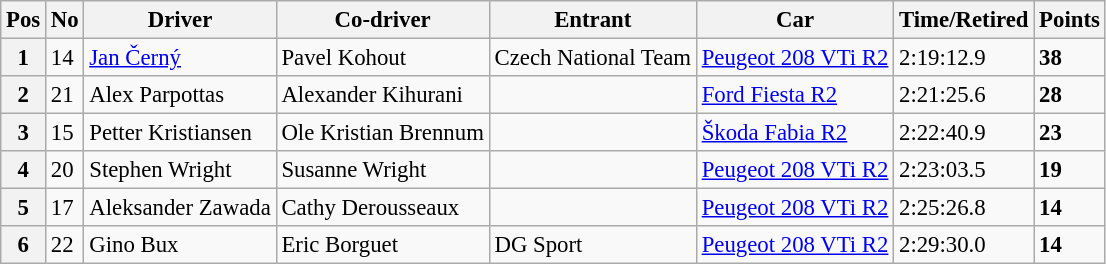<table class="wikitable" style="font-size: 95%">
<tr>
<th>Pos</th>
<th>No</th>
<th>Driver</th>
<th>Co-driver</th>
<th>Entrant</th>
<th>Car</th>
<th>Time/Retired</th>
<th>Points</th>
</tr>
<tr>
<th>1</th>
<td>14</td>
<td> <a href='#'>Jan Černý</a></td>
<td> Pavel Kohout</td>
<td>Czech National Team</td>
<td><a href='#'>Peugeot 208 VTi R2</a></td>
<td>2:19:12.9</td>
<td><strong>38</strong></td>
</tr>
<tr>
<th>2</th>
<td>21</td>
<td> Alex Parpottas</td>
<td> Alexander Kihurani</td>
<td></td>
<td><a href='#'>Ford Fiesta R2</a></td>
<td>2:21:25.6</td>
<td><strong>28</strong></td>
</tr>
<tr>
<th>3</th>
<td>15</td>
<td> Petter Kristiansen</td>
<td> Ole Kristian Brennum</td>
<td></td>
<td><a href='#'>Škoda Fabia R2</a></td>
<td>2:22:40.9</td>
<td><strong>23</strong></td>
</tr>
<tr>
<th>4</th>
<td>20</td>
<td> Stephen Wright</td>
<td> Susanne Wright</td>
<td></td>
<td><a href='#'>Peugeot 208 VTi R2</a></td>
<td>2:23:03.5</td>
<td><strong>19</strong></td>
</tr>
<tr>
<th>5</th>
<td>17</td>
<td> Aleksander Zawada</td>
<td> Cathy Derousseaux</td>
<td></td>
<td><a href='#'>Peugeot 208 VTi R2</a></td>
<td>2:25:26.8</td>
<td><strong>14</strong></td>
</tr>
<tr>
<th>6</th>
<td>22</td>
<td> Gino Bux</td>
<td> Eric Borguet</td>
<td>DG Sport</td>
<td><a href='#'>Peugeot 208 VTi R2</a></td>
<td>2:29:30.0</td>
<td><strong>14</strong></td>
</tr>
</table>
